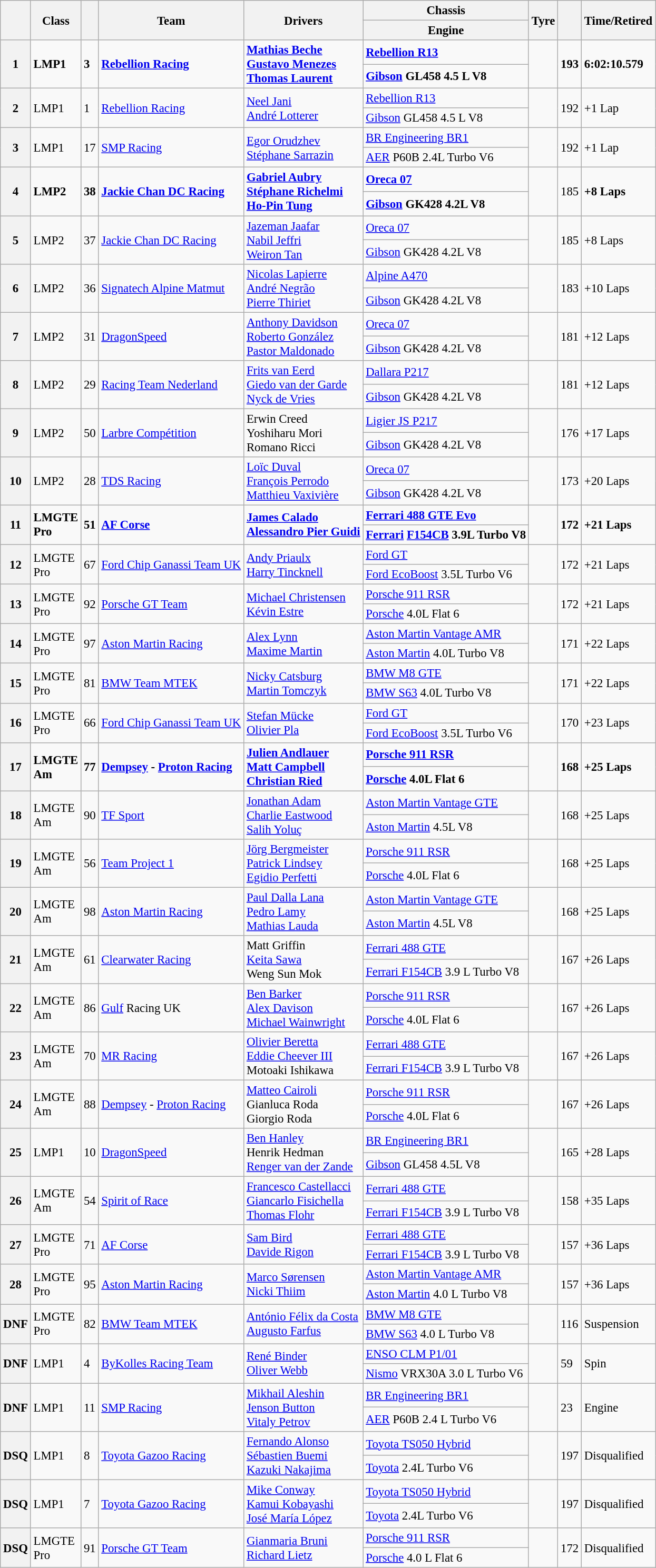<table class="wikitable" style="font-size: 95%;">
<tr>
<th rowspan=2></th>
<th rowspan=2>Class</th>
<th rowspan=2></th>
<th rowspan=2>Team</th>
<th rowspan=2>Drivers</th>
<th scope="col">Chassis</th>
<th rowspan=2>Tyre</th>
<th rowspan=2></th>
<th rowspan=2>Time/Retired</th>
</tr>
<tr>
<th>Engine</th>
</tr>
<tr style="font-weight:bold">
<th rowspan=2>1</th>
<td rowspan=2>LMP1</td>
<td rowspan=2>3</td>
<td rowspan=2> <a href='#'>Rebellion Racing</a></td>
<td rowspan=2> <a href='#'>Mathias Beche</a><br> <a href='#'>Gustavo Menezes</a><br> <a href='#'>Thomas Laurent</a></td>
<td><a href='#'>Rebellion R13</a></td>
<td rowspan=2></td>
<td rowspan=2>193</td>
<td rowspan=2>6:02:10.579</td>
</tr>
<tr>
<td><strong><a href='#'>Gibson</a> GL458 4.5 L V8</strong></td>
</tr>
<tr>
<th rowspan=2>2</th>
<td rowspan=2>LMP1</td>
<td rowspan=2>1</td>
<td rowspan=2> <a href='#'>Rebellion Racing</a></td>
<td rowspan=2> <a href='#'>Neel Jani</a><br> <a href='#'>André Lotterer</a></td>
<td><a href='#'>Rebellion R13</a></td>
<td rowspan=2></td>
<td rowspan=2>192</td>
<td rowspan=2>+1 Lap</td>
</tr>
<tr>
<td><a href='#'>Gibson</a> GL458 4.5 L V8</td>
</tr>
<tr>
<th rowspan=2>3</th>
<td rowspan=2>LMP1</td>
<td rowspan=2>17</td>
<td rowspan=2> <a href='#'>SMP Racing</a></td>
<td rowspan=2> <a href='#'>Egor Orudzhev</a><br> <a href='#'>Stéphane Sarrazin</a></td>
<td><a href='#'>BR Engineering BR1</a></td>
<td rowspan=2></td>
<td rowspan=2>192</td>
<td rowspan=2>+1 Lap</td>
</tr>
<tr>
<td><a href='#'>AER</a> P60B 2.4L Turbo V6</td>
</tr>
<tr>
<th rowspan=2><strong>4</strong></th>
<td rowspan=2><strong>LMP2</strong></td>
<td rowspan=2><strong>38</strong></td>
<td rowspan=2><strong> <a href='#'>Jackie Chan DC Racing</a></strong></td>
<td rowspan=2><strong> <a href='#'>Gabriel Aubry</a><br> <a href='#'>Stéphane Richelmi</a><br> <a href='#'>Ho-Pin Tung</a></strong></td>
<td><strong><a href='#'>Oreca 07</a></strong></td>
<td rowspan=2></td>
<td rowspan=2>185</td>
<td rowspan=2><strong>+8 Laps</strong></td>
</tr>
<tr>
<td><strong><a href='#'>Gibson</a> GK428 4.2L V8</strong></td>
</tr>
<tr>
<th rowspan=2>5</th>
<td rowspan=2>LMP2</td>
<td rowspan=2>37</td>
<td rowspan=2> <a href='#'>Jackie Chan DC Racing</a></td>
<td rowspan=2> <a href='#'>Jazeman Jaafar</a><br> <a href='#'>Nabil Jeffri</a><br> <a href='#'>Weiron Tan</a></td>
<td><a href='#'>Oreca 07</a></td>
<td rowspan=2></td>
<td rowspan=2>185</td>
<td rowspan=2>+8 Laps</td>
</tr>
<tr>
<td><a href='#'>Gibson</a> GK428 4.2L V8</td>
</tr>
<tr>
<th rowspan=2>6</th>
<td rowspan=2>LMP2</td>
<td rowspan=2>36</td>
<td rowspan=2> <a href='#'>Signatech Alpine Matmut</a></td>
<td rowspan=2> <a href='#'>Nicolas Lapierre</a><br> <a href='#'>André Negrão</a><br> <a href='#'>Pierre Thiriet</a></td>
<td><a href='#'>Alpine A470</a></td>
<td rowspan=2></td>
<td rowspan=2>183</td>
<td rowspan=2>+10 Laps</td>
</tr>
<tr>
<td><a href='#'>Gibson</a> GK428 4.2L V8</td>
</tr>
<tr>
<th rowspan=2>7</th>
<td rowspan=2>LMP2</td>
<td rowspan=2>31</td>
<td rowspan=2> <a href='#'>DragonSpeed</a></td>
<td rowspan=2> <a href='#'>Anthony Davidson</a><br> <a href='#'>Roberto González</a><br> <a href='#'>Pastor Maldonado</a></td>
<td><a href='#'>Oreca 07</a></td>
<td rowspan=2></td>
<td rowspan=2>181</td>
<td rowspan=2>+12 Laps</td>
</tr>
<tr>
<td><a href='#'>Gibson</a> GK428 4.2L V8</td>
</tr>
<tr>
<th rowspan=2>8</th>
<td rowspan=2>LMP2</td>
<td rowspan=2>29</td>
<td rowspan=2> <a href='#'>Racing Team Nederland</a></td>
<td rowspan=2> <a href='#'>Frits van Eerd</a><br> <a href='#'>Giedo van der Garde</a><br> <a href='#'>Nyck de Vries</a></td>
<td><a href='#'>Dallara P217</a></td>
<td rowspan=2></td>
<td rowspan=2>181</td>
<td rowspan=2>+12 Laps</td>
</tr>
<tr>
<td><a href='#'>Gibson</a> GK428 4.2L V8</td>
</tr>
<tr>
<th rowspan=2>9</th>
<td rowspan=2>LMP2</td>
<td rowspan=2>50</td>
<td rowspan=2> <a href='#'>Larbre Compétition</a></td>
<td rowspan=2> Erwin Creed<br> Yoshiharu Mori<br> Romano Ricci</td>
<td><a href='#'>Ligier JS P217</a></td>
<td rowspan=2></td>
<td rowspan=2>176</td>
<td rowspan=2>+17 Laps</td>
</tr>
<tr>
<td><a href='#'>Gibson</a> GK428 4.2L V8</td>
</tr>
<tr>
<th rowspan=2>10</th>
<td rowspan=2>LMP2</td>
<td rowspan=2>28</td>
<td rowspan=2> <a href='#'>TDS Racing</a></td>
<td rowspan=2> <a href='#'>Loïc Duval</a><br> <a href='#'>François Perrodo</a><br> <a href='#'>Matthieu Vaxivière</a></td>
<td><a href='#'>Oreca 07</a></td>
<td rowspan=2></td>
<td rowspan=2>173</td>
<td rowspan=2>+20 Laps</td>
</tr>
<tr>
<td><a href='#'>Gibson</a> GK428 4.2L V8</td>
</tr>
<tr>
<th rowspan=2>11</th>
<td rowspan=2><strong>LMGTE<br>Pro</strong></td>
<td rowspan=2><strong>51</strong></td>
<td rowspan=2><strong> <a href='#'>AF Corse</a></strong></td>
<td rowspan=2><strong> <a href='#'>James Calado</a><br> <a href='#'>Alessandro Pier Guidi</a></strong></td>
<td><strong><a href='#'>Ferrari 488 GTE Evo</a></strong></td>
<td rowspan=2></td>
<td rowspan=2><strong>172</strong></td>
<td rowspan=2><strong>+21 Laps</strong></td>
</tr>
<tr>
<td><strong><a href='#'>Ferrari</a> <a href='#'>F154CB</a> 3.9L Turbo V8</strong></td>
</tr>
<tr>
<th rowspan=2>12</th>
<td rowspan=2>LMGTE<br>Pro</td>
<td rowspan=2>67</td>
<td rowspan=2> <a href='#'>Ford Chip Ganassi Team UK</a></td>
<td rowspan=2> <a href='#'>Andy Priaulx</a><br> <a href='#'>Harry Tincknell</a></td>
<td><a href='#'>Ford GT</a></td>
<td rowspan=2></td>
<td rowspan=2>172</td>
<td rowspan=2>+21 Laps</td>
</tr>
<tr>
<td><a href='#'>Ford EcoBoost</a> 3.5L Turbo V6</td>
</tr>
<tr>
<th rowspan=2>13</th>
<td rowspan=2>LMGTE<br>Pro</td>
<td rowspan=2>92</td>
<td rowspan=2> <a href='#'>Porsche GT Team</a></td>
<td rowspan=2> <a href='#'>Michael Christensen</a><br> <a href='#'>Kévin Estre</a></td>
<td><a href='#'>Porsche 911 RSR</a></td>
<td rowspan=2></td>
<td rowspan=2>172</td>
<td rowspan=2>+21 Laps</td>
</tr>
<tr>
<td><a href='#'>Porsche</a> 4.0L Flat 6</td>
</tr>
<tr>
<th rowspan=2>14</th>
<td rowspan=2>LMGTE<br>Pro</td>
<td rowspan=2>97</td>
<td rowspan=2> <a href='#'>Aston Martin Racing</a></td>
<td rowspan=2> <a href='#'>Alex Lynn</a><br> <a href='#'>Maxime Martin</a></td>
<td><a href='#'>Aston Martin Vantage AMR</a></td>
<td rowspan=2></td>
<td rowspan=2>171</td>
<td rowspan=2>+22 Laps</td>
</tr>
<tr>
<td><a href='#'>Aston Martin</a> 4.0L Turbo V8</td>
</tr>
<tr>
<th rowspan=2>15</th>
<td rowspan=2>LMGTE<br>Pro</td>
<td rowspan=2>81</td>
<td rowspan=2> <a href='#'>BMW Team MTEK</a></td>
<td rowspan=2> <a href='#'>Nicky Catsburg</a><br> <a href='#'>Martin Tomczyk</a></td>
<td><a href='#'>BMW M8 GTE</a></td>
<td rowspan=2></td>
<td rowspan=2>171</td>
<td rowspan=2>+22 Laps</td>
</tr>
<tr>
<td><a href='#'>BMW S63</a> 4.0L Turbo V8</td>
</tr>
<tr>
<th rowspan=2>16</th>
<td rowspan=2>LMGTE<br>Pro</td>
<td rowspan=2>66</td>
<td rowspan=2> <a href='#'>Ford Chip Ganassi Team UK</a></td>
<td rowspan=2> <a href='#'>Stefan Mücke</a><br> <a href='#'>Olivier Pla</a></td>
<td><a href='#'>Ford GT</a></td>
<td rowspan=2></td>
<td rowspan=2>170</td>
<td rowspan=2>+23 Laps</td>
</tr>
<tr>
<td><a href='#'>Ford EcoBoost</a> 3.5L Turbo V6</td>
</tr>
<tr>
<th rowspan=2>17</th>
<td rowspan=2><strong>LMGTE<br>Am</strong></td>
<td rowspan=2><strong>77</strong></td>
<td rowspan=2><strong> <a href='#'>Dempsey</a> - <a href='#'>Proton Racing</a></strong></td>
<td rowspan=2><strong> <a href='#'>Julien Andlauer</a><br> <a href='#'>Matt Campbell</a><br> <a href='#'>Christian Ried</a></strong></td>
<td><strong><a href='#'>Porsche 911 RSR</a></strong></td>
<td rowspan=2></td>
<td rowspan=2><strong>168</strong></td>
<td rowspan=2><strong>+25 Laps</strong></td>
</tr>
<tr>
<td><strong><a href='#'>Porsche</a> 4.0L Flat 6</strong></td>
</tr>
<tr>
<th rowspan=2>18</th>
<td rowspan=2>LMGTE<br>Am</td>
<td rowspan=2>90</td>
<td rowspan=2> <a href='#'>TF Sport</a></td>
<td rowspan=2> <a href='#'>Jonathan Adam</a><br> <a href='#'>Charlie Eastwood</a><br> <a href='#'>Salih Yoluç</a></td>
<td><a href='#'>Aston Martin Vantage GTE</a></td>
<td rowspan=2></td>
<td rowspan=2>168</td>
<td rowspan=2>+25 Laps</td>
</tr>
<tr>
<td><a href='#'>Aston Martin</a> 4.5L V8</td>
</tr>
<tr>
<th rowspan=2>19</th>
<td rowspan=2>LMGTE<br>Am</td>
<td rowspan=2>56</td>
<td rowspan=2> <a href='#'>Team Project 1</a></td>
<td rowspan=2> <a href='#'>Jörg Bergmeister</a><br> <a href='#'>Patrick Lindsey</a><br> <a href='#'>Egidio Perfetti</a></td>
<td><a href='#'>Porsche 911 RSR</a></td>
<td rowspan=2></td>
<td rowspan=2>168</td>
<td rowspan=2>+25 Laps</td>
</tr>
<tr>
<td><a href='#'>Porsche</a> 4.0L Flat 6</td>
</tr>
<tr>
<th rowspan=2>20</th>
<td rowspan=2>LMGTE<br>Am</td>
<td rowspan=2>98</td>
<td rowspan=2> <a href='#'>Aston Martin Racing</a></td>
<td rowspan=2> <a href='#'>Paul Dalla Lana</a><br> <a href='#'>Pedro Lamy</a><br> <a href='#'>Mathias Lauda</a></td>
<td><a href='#'>Aston Martin Vantage GTE</a></td>
<td rowspan=2></td>
<td rowspan=2>168</td>
<td rowspan=2>+25 Laps</td>
</tr>
<tr>
<td><a href='#'>Aston Martin</a> 4.5L V8</td>
</tr>
<tr>
<th rowspan=2>21</th>
<td rowspan=2>LMGTE<br>Am</td>
<td rowspan=2>61</td>
<td rowspan=2> <a href='#'>Clearwater Racing</a></td>
<td rowspan=2> Matt Griffin<br> <a href='#'>Keita Sawa</a><br> Weng Sun Mok</td>
<td><a href='#'>Ferrari 488 GTE</a></td>
<td rowspan=2></td>
<td rowspan=2>167</td>
<td rowspan=2>+26 Laps</td>
</tr>
<tr>
<td><a href='#'>Ferrari F154CB</a> 3.9 L Turbo V8</td>
</tr>
<tr>
<th rowspan=2>22</th>
<td rowspan=2>LMGTE<br>Am</td>
<td rowspan=2>86</td>
<td rowspan=2> <a href='#'>Gulf</a> Racing UK</td>
<td rowspan=2> <a href='#'>Ben Barker</a><br> <a href='#'>Alex Davison</a><br> <a href='#'>Michael Wainwright</a></td>
<td><a href='#'>Porsche 911 RSR</a></td>
<td rowspan=2></td>
<td rowspan=2>167</td>
<td rowspan=2>+26 Laps</td>
</tr>
<tr>
<td><a href='#'>Porsche</a> 4.0L Flat 6</td>
</tr>
<tr>
<th rowspan=2>23</th>
<td rowspan=2>LMGTE<br>Am</td>
<td rowspan=2>70</td>
<td rowspan=2> <a href='#'>MR Racing</a></td>
<td rowspan=2> <a href='#'>Olivier Beretta</a><br> <a href='#'>Eddie Cheever III</a><br> Motoaki Ishikawa</td>
<td><a href='#'>Ferrari 488 GTE</a></td>
<td rowspan=2></td>
<td rowspan=2>167</td>
<td rowspan=2>+26 Laps</td>
</tr>
<tr>
<td><a href='#'>Ferrari F154CB</a> 3.9 L Turbo V8</td>
</tr>
<tr>
<th rowspan=2>24</th>
<td rowspan=2>LMGTE<br>Am</td>
<td rowspan=2>88</td>
<td rowspan=2> <a href='#'>Dempsey</a> - <a href='#'>Proton Racing</a></td>
<td rowspan=2> <a href='#'>Matteo Cairoli</a><br> Gianluca Roda<br> Giorgio Roda</td>
<td><a href='#'>Porsche 911 RSR</a></td>
<td rowspan=2></td>
<td rowspan=2>167</td>
<td rowspan=2>+26 Laps</td>
</tr>
<tr>
<td><a href='#'>Porsche</a> 4.0L Flat 6</td>
</tr>
<tr>
<th rowspan=2>25</th>
<td rowspan=2>LMP1</td>
<td rowspan=2>10</td>
<td rowspan=2> <a href='#'>DragonSpeed</a></td>
<td rowspan=2> <a href='#'>Ben Hanley</a><br> Henrik Hedman<br> <a href='#'>Renger van der Zande</a></td>
<td><a href='#'>BR Engineering BR1</a></td>
<td rowspan=2></td>
<td rowspan=2>165</td>
<td rowspan=2>+28 Laps</td>
</tr>
<tr>
<td><a href='#'>Gibson</a> GL458 4.5L V8</td>
</tr>
<tr>
<th rowspan=2>26</th>
<td rowspan=2>LMGTE<br>Am</td>
<td rowspan=2>54</td>
<td rowspan=2> <a href='#'>Spirit of Race</a></td>
<td rowspan=2> <a href='#'>Francesco Castellacci</a><br> <a href='#'>Giancarlo Fisichella</a><br> <a href='#'>Thomas Flohr</a></td>
<td><a href='#'>Ferrari 488 GTE</a></td>
<td rowspan=2></td>
<td rowspan=2>158</td>
<td rowspan=2>+35 Laps</td>
</tr>
<tr>
<td><a href='#'>Ferrari F154CB</a> 3.9 L Turbo V8</td>
</tr>
<tr>
<th rowspan=2>27</th>
<td rowspan=2>LMGTE<br>Pro</td>
<td rowspan=2>71</td>
<td rowspan=2> <a href='#'>AF Corse</a></td>
<td rowspan=2> <a href='#'>Sam Bird</a><br> <a href='#'>Davide Rigon</a></td>
<td><a href='#'>Ferrari 488 GTE</a></td>
<td rowspan=2></td>
<td rowspan=2>157</td>
<td rowspan=2>+36 Laps</td>
</tr>
<tr>
<td><a href='#'>Ferrari F154CB</a> 3.9 L Turbo V8</td>
</tr>
<tr>
<th rowspan=2>28</th>
<td rowspan=2>LMGTE<br>Pro</td>
<td rowspan=2>95</td>
<td rowspan=2> <a href='#'>Aston Martin Racing</a></td>
<td rowspan=2> <a href='#'>Marco Sørensen</a><br> <a href='#'>Nicki Thiim</a></td>
<td><a href='#'>Aston Martin Vantage AMR</a></td>
<td rowspan=2></td>
<td rowspan=2>157</td>
<td rowspan=2>+36 Laps</td>
</tr>
<tr>
<td><a href='#'>Aston Martin</a> 4.0 L Turbo V8</td>
</tr>
<tr>
<th rowspan=2>DNF</th>
<td rowspan=2>LMGTE<br>Pro</td>
<td rowspan=2>82</td>
<td rowspan=2> <a href='#'>BMW Team MTEK</a></td>
<td rowspan=2> <a href='#'>António Félix da Costa</a><br> <a href='#'>Augusto Farfus</a></td>
<td><a href='#'>BMW M8 GTE</a></td>
<td rowspan=2></td>
<td rowspan=2>116</td>
<td rowspan=2>Suspension</td>
</tr>
<tr>
<td><a href='#'>BMW S63</a> 4.0 L Turbo V8</td>
</tr>
<tr>
<th rowspan=2>DNF</th>
<td rowspan=2>LMP1</td>
<td rowspan=2>4</td>
<td rowspan=2> <a href='#'>ByKolles Racing Team</a></td>
<td rowspan=2> <a href='#'>René Binder</a><br> <a href='#'>Oliver Webb</a></td>
<td><a href='#'>ENSO CLM P1/01</a></td>
<td rowspan=2></td>
<td rowspan=2>59</td>
<td rowspan=2>Spin</td>
</tr>
<tr>
<td><a href='#'>Nismo</a> VRX30A 3.0 L Turbo V6</td>
</tr>
<tr>
<th rowspan=2>DNF</th>
<td rowspan=2>LMP1</td>
<td rowspan=2>11</td>
<td rowspan=2> <a href='#'>SMP Racing</a></td>
<td rowspan=2> <a href='#'>Mikhail Aleshin</a><br> <a href='#'>Jenson Button</a><br> <a href='#'>Vitaly Petrov</a></td>
<td><a href='#'>BR Engineering BR1</a></td>
<td rowspan=2></td>
<td rowspan=2>23</td>
<td rowspan=2>Engine</td>
</tr>
<tr>
<td><a href='#'>AER</a> P60B 2.4 L Turbo V6</td>
</tr>
<tr>
<th rowspan=2>DSQ</th>
<td rowspan=2>LMP1</td>
<td rowspan=2>8</td>
<td rowspan=2> <a href='#'>Toyota Gazoo Racing</a></td>
<td rowspan=2> <a href='#'>Fernando Alonso</a><br> <a href='#'>Sébastien Buemi</a><br> <a href='#'>Kazuki Nakajima</a></td>
<td><a href='#'>Toyota TS050 Hybrid</a></td>
<td rowspan=2></td>
<td rowspan=2>197</td>
<td rowspan=2>Disqualified</td>
</tr>
<tr>
<td><a href='#'>Toyota</a> 2.4L Turbo V6</td>
</tr>
<tr>
<th rowspan=2>DSQ</th>
<td rowspan=2>LMP1</td>
<td rowspan=2>7</td>
<td rowspan=2> <a href='#'>Toyota Gazoo Racing</a></td>
<td rowspan=2> <a href='#'>Mike Conway</a><br> <a href='#'>Kamui Kobayashi</a><br> <a href='#'>José María López</a></td>
<td><a href='#'>Toyota TS050 Hybrid</a></td>
<td rowspan=2></td>
<td rowspan=2>197</td>
<td rowspan=2>Disqualified</td>
</tr>
<tr>
<td><a href='#'>Toyota</a> 2.4L Turbo V6</td>
</tr>
<tr>
<th rowspan=2>DSQ</th>
<td rowspan=2>LMGTE<br>Pro</td>
<td rowspan=2>91</td>
<td rowspan=2> <a href='#'>Porsche GT Team</a></td>
<td rowspan=2> <a href='#'>Gianmaria Bruni</a><br> <a href='#'>Richard Lietz</a></td>
<td><a href='#'>Porsche 911 RSR</a></td>
<td rowspan=2></td>
<td rowspan=2>172</td>
<td rowspan=2>Disqualified</td>
</tr>
<tr>
<td><a href='#'>Porsche</a> 4.0 L Flat 6</td>
</tr>
</table>
